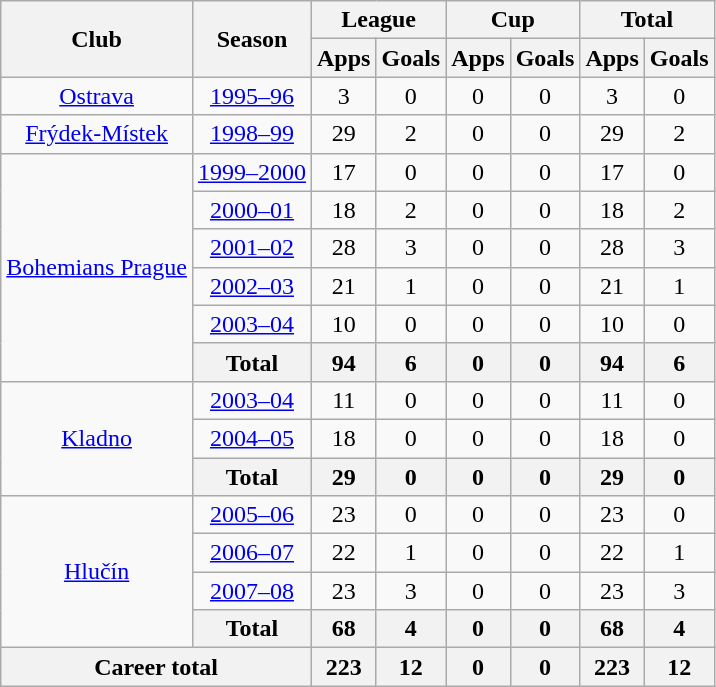<table class="wikitable" style="text-align:center">
<tr>
<th rowspan="2">Club</th>
<th rowspan="2">Season</th>
<th colspan="2">League</th>
<th colspan="2">Cup</th>
<th colspan="2">Total</th>
</tr>
<tr>
<th>Apps</th>
<th>Goals</th>
<th>Apps</th>
<th>Goals</th>
<th>Apps</th>
<th>Goals</th>
</tr>
<tr>
<td><a href='#'>Ostrava</a></td>
<td><a href='#'>1995–96</a></td>
<td>3</td>
<td>0</td>
<td>0</td>
<td>0</td>
<td>3</td>
<td>0</td>
</tr>
<tr>
<td><a href='#'>Frýdek-Místek</a></td>
<td><a href='#'>1998–99</a></td>
<td>29</td>
<td>2</td>
<td>0</td>
<td>0</td>
<td>29</td>
<td>2</td>
</tr>
<tr>
<td rowspan="6"><a href='#'>Bohemians Prague</a></td>
<td><a href='#'>1999–2000</a></td>
<td>17</td>
<td>0</td>
<td>0</td>
<td>0</td>
<td>17</td>
<td>0</td>
</tr>
<tr>
<td><a href='#'>2000–01</a></td>
<td>18</td>
<td>2</td>
<td>0</td>
<td>0</td>
<td>18</td>
<td>2</td>
</tr>
<tr>
<td><a href='#'>2001–02</a></td>
<td>28</td>
<td>3</td>
<td>0</td>
<td>0</td>
<td>28</td>
<td>3</td>
</tr>
<tr>
<td><a href='#'>2002–03</a></td>
<td>21</td>
<td>1</td>
<td>0</td>
<td>0</td>
<td>21</td>
<td>1</td>
</tr>
<tr>
<td><a href='#'>2003–04</a></td>
<td>10</td>
<td>0</td>
<td>0</td>
<td>0</td>
<td>10</td>
<td>0</td>
</tr>
<tr>
<th>Total</th>
<th>94</th>
<th>6</th>
<th>0</th>
<th>0</th>
<th>94</th>
<th>6</th>
</tr>
<tr>
<td rowspan="3"><a href='#'>Kladno</a></td>
<td><a href='#'>2003–04</a></td>
<td>11</td>
<td>0</td>
<td>0</td>
<td>0</td>
<td>11</td>
<td>0</td>
</tr>
<tr>
<td><a href='#'>2004–05</a></td>
<td>18</td>
<td>0</td>
<td>0</td>
<td>0</td>
<td>18</td>
<td>0</td>
</tr>
<tr>
<th>Total</th>
<th>29</th>
<th>0</th>
<th>0</th>
<th>0</th>
<th>29</th>
<th>0</th>
</tr>
<tr>
<td rowspan="4"><a href='#'>Hlučín</a></td>
<td><a href='#'>2005–06</a></td>
<td>23</td>
<td>0</td>
<td>0</td>
<td>0</td>
<td>23</td>
<td>0</td>
</tr>
<tr>
<td><a href='#'>2006–07</a></td>
<td>22</td>
<td>1</td>
<td>0</td>
<td>0</td>
<td>22</td>
<td>1</td>
</tr>
<tr>
<td><a href='#'>2007–08</a></td>
<td>23</td>
<td>3</td>
<td>0</td>
<td>0</td>
<td>23</td>
<td>3</td>
</tr>
<tr>
<th>Total</th>
<th>68</th>
<th>4</th>
<th>0</th>
<th>0</th>
<th>68</th>
<th>4</th>
</tr>
<tr>
<th colspan="2">Career total</th>
<th>223</th>
<th>12</th>
<th>0</th>
<th>0</th>
<th>223</th>
<th>12</th>
</tr>
</table>
